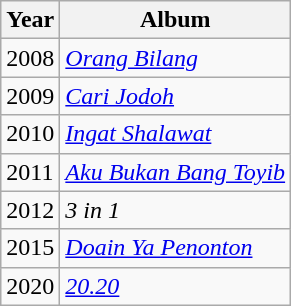<table class="wikitable">
<tr>
<th>Year</th>
<th>Album</th>
</tr>
<tr>
<td>2008</td>
<td><em><a href='#'>Orang Bilang</a></em></td>
</tr>
<tr>
<td>2009</td>
<td><em><a href='#'>Cari Jodoh</a></em></td>
</tr>
<tr>
<td>2010</td>
<td><em><a href='#'>Ingat Shalawat</a></em></td>
</tr>
<tr>
<td>2011</td>
<td><em><a href='#'>Aku Bukan Bang Toyib</a></em></td>
</tr>
<tr>
<td>2012</td>
<td><em>3 in 1</em></td>
</tr>
<tr>
<td>2015</td>
<td><em><a href='#'>Doain Ya Penonton</a></em></td>
</tr>
<tr>
<td>2020</td>
<td><em><a href='#'>20.20</a></em></td>
</tr>
</table>
